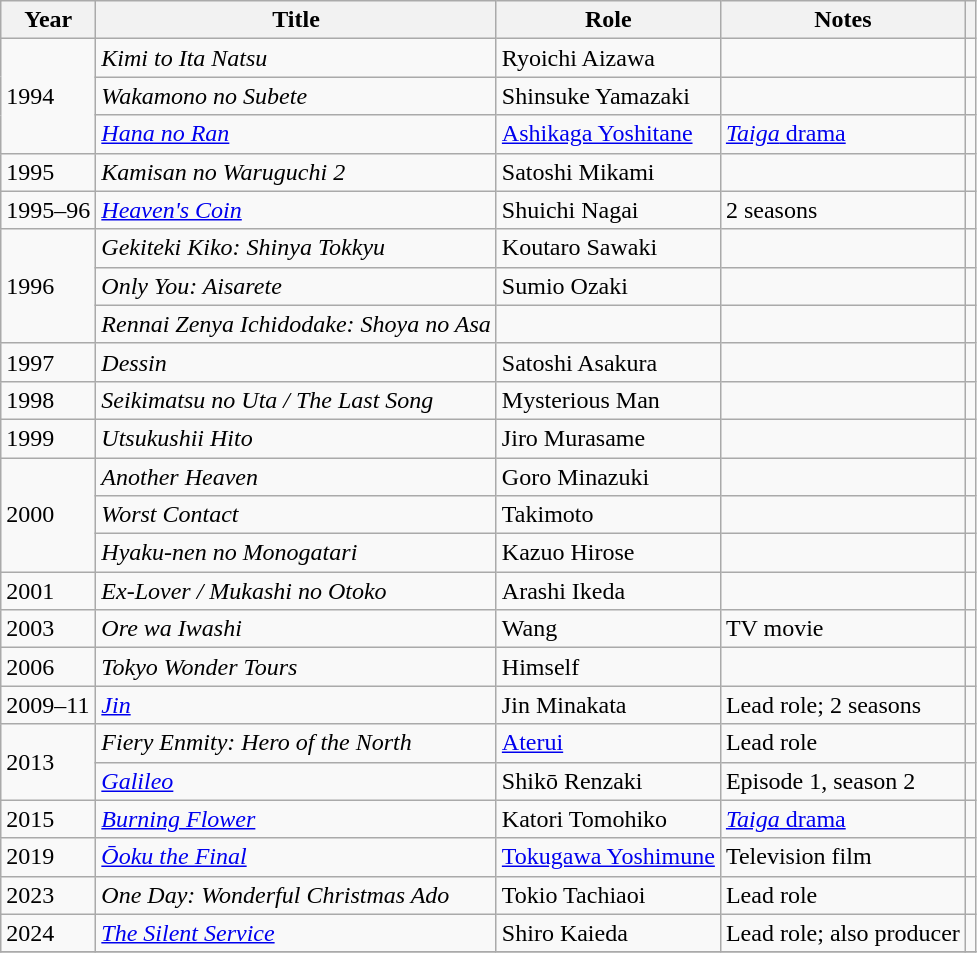<table class="wikitable sortable">
<tr>
<th>Year</th>
<th>Title</th>
<th>Role</th>
<th class="unsortable">Notes</th>
<th class="unsortable"></th>
</tr>
<tr>
<td rowspan=3>1994</td>
<td><em>Kimi to Ita Natsu</em></td>
<td>Ryoichi Aizawa</td>
<td></td>
<td></td>
</tr>
<tr>
<td><em>Wakamono no Subete</em></td>
<td>Shinsuke Yamazaki</td>
<td></td>
<td></td>
</tr>
<tr>
<td><em><a href='#'>Hana no Ran</a></em></td>
<td><a href='#'>Ashikaga Yoshitane</a></td>
<td><a href='#'><em>Taiga</em> drama</a></td>
<td></td>
</tr>
<tr>
<td>1995</td>
<td><em>Kamisan no Waruguchi 2</em></td>
<td>Satoshi Mikami</td>
<td></td>
<td></td>
</tr>
<tr>
<td rowspan=1>1995–96</td>
<td><em><a href='#'>Heaven's Coin</a></em></td>
<td>Shuichi Nagai</td>
<td>2 seasons</td>
<td></td>
</tr>
<tr>
<td rowspan=3>1996</td>
<td><em>Gekiteki Kiko: Shinya Tokkyu</em></td>
<td>Koutaro Sawaki</td>
<td></td>
<td></td>
</tr>
<tr>
<td><em>Only You: Aisarete</em></td>
<td>Sumio Ozaki</td>
<td></td>
<td></td>
</tr>
<tr>
<td><em>Rennai Zenya Ichidodake: Shoya no Asa</em></td>
<td></td>
<td></td>
<td></td>
</tr>
<tr>
<td>1997</td>
<td><em>Dessin</em></td>
<td>Satoshi Asakura</td>
<td></td>
<td></td>
</tr>
<tr>
<td>1998</td>
<td><em>Seikimatsu no Uta / The Last Song</em></td>
<td>Mysterious Man</td>
<td></td>
<td></td>
</tr>
<tr>
<td>1999</td>
<td><em>Utsukushii Hito</em></td>
<td>Jiro Murasame</td>
<td></td>
<td></td>
</tr>
<tr>
<td rowspan=3>2000</td>
<td><em>Another Heaven</em></td>
<td>Goro Minazuki</td>
<td></td>
<td></td>
</tr>
<tr>
<td><em>Worst Contact</em></td>
<td>Takimoto</td>
<td></td>
<td></td>
</tr>
<tr>
<td><em>Hyaku-nen no Monogatari</em></td>
<td>Kazuo Hirose</td>
<td></td>
<td></td>
</tr>
<tr>
<td>2001</td>
<td><em>Ex-Lover / Mukashi no Otoko</em></td>
<td>Arashi Ikeda</td>
<td></td>
<td></td>
</tr>
<tr>
<td>2003</td>
<td><em>Ore wa Iwashi</em></td>
<td>Wang</td>
<td>TV movie</td>
<td></td>
</tr>
<tr>
<td>2006</td>
<td><em>Tokyo Wonder Tours</em></td>
<td>Himself</td>
<td></td>
<td></td>
</tr>
<tr>
<td>2009–11</td>
<td><em><a href='#'>Jin</a></em></td>
<td>Jin Minakata</td>
<td>Lead role; 2 seasons</td>
<td></td>
</tr>
<tr>
<td rowspan=2>2013</td>
<td><em>Fiery Enmity: Hero of the North</em></td>
<td><a href='#'>Aterui</a></td>
<td>Lead role</td>
<td></td>
</tr>
<tr>
<td><em><a href='#'>Galileo</a></em></td>
<td>Shikō Renzaki</td>
<td>Episode 1, season 2</td>
<td></td>
</tr>
<tr>
<td>2015</td>
<td><em><a href='#'>Burning Flower</a></em></td>
<td>Katori Tomohiko</td>
<td><a href='#'><em>Taiga</em> drama</a></td>
<td></td>
</tr>
<tr>
<td>2019</td>
<td><em><a href='#'>Ōoku the Final</a></em></td>
<td><a href='#'>Tokugawa Yoshimune</a></td>
<td>Television film</td>
<td></td>
</tr>
<tr>
<td>2023</td>
<td><em>One Day: Wonderful Christmas Ado</em></td>
<td>Tokio Tachiaoi</td>
<td>Lead role</td>
<td></td>
</tr>
<tr>
<td>2024</td>
<td><em><a href='#'>The Silent Service</a></em></td>
<td>Shiro Kaieda</td>
<td>Lead role; also producer</td>
<td></td>
</tr>
<tr>
</tr>
</table>
